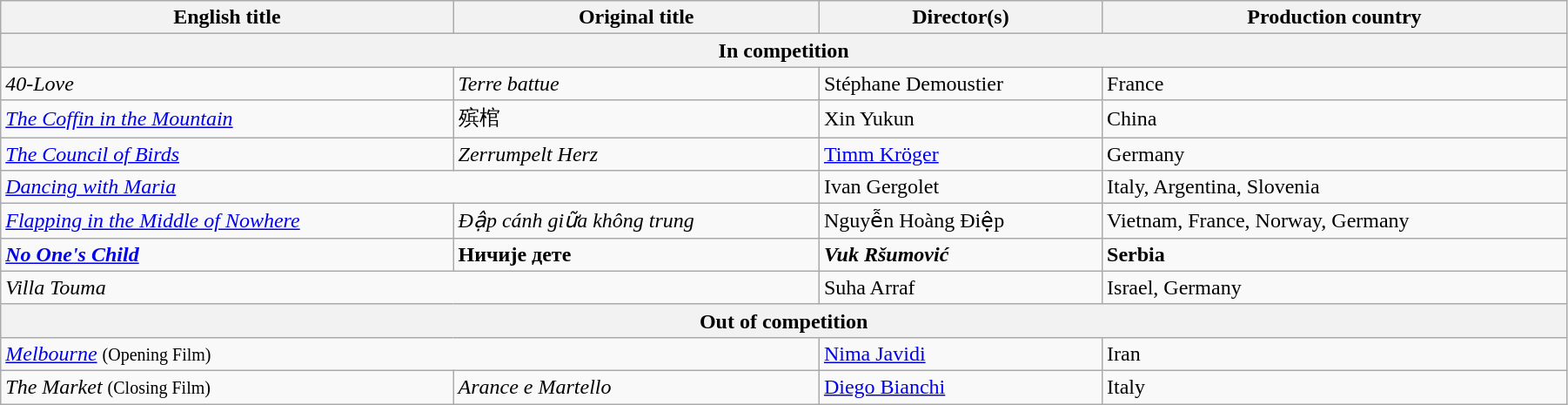<table class="wikitable" style="width:95%; margin-bottom:0px">
<tr>
<th>English title</th>
<th>Original title</th>
<th>Director(s)</th>
<th>Production country</th>
</tr>
<tr>
<th colspan=4>In competition</th>
</tr>
<tr>
<td><em>40-Love</em></td>
<td><em>Terre battue</em></td>
<td data-sort-value="Demoustier">Stéphane Demoustier</td>
<td>France</td>
</tr>
<tr>
<td data-sort-value="Coffin"><em><a href='#'>The Coffin in the Mountain</a></em></td>
<td>殡棺</td>
<td data-sort-value="Yukun">Xin Yukun</td>
<td>China</td>
</tr>
<tr>
<td data-sort-value="Council"><em><a href='#'>The Council of Birds</a></em></td>
<td><em>Zerrumpelt Herz</em></td>
<td data-sort-value="Kroger"><a href='#'>Timm Kröger</a></td>
<td>Germany</td>
</tr>
<tr>
<td colspan=2><em><a href='#'>Dancing with Maria</a></em></td>
<td data-sort-value="Gergolet">Ivan Gergolet</td>
<td>Italy, Argentina, Slovenia</td>
</tr>
<tr>
<td><em><a href='#'>Flapping in the Middle of Nowhere</a></em></td>
<td data-sort-value="Dap"><em>Đập cánh giữa không trung</em></td>
<td data-sort-value="Diep">Nguyễn Hoàng Điệp</td>
<td>Vietnam, France, Norway, Germany</td>
</tr>
<tr>
<td><strong><em><a href='#'>No One's Child</a></em></strong></td>
<td><strong>Ничије дете</strong></td>
<td data-sort-value="Rsumovic"><strong><em>Vuk Ršumović</em></strong></td>
<td><strong>Serbia</strong></td>
</tr>
<tr>
<td colspan=2><em>Villa Touma</em></td>
<td data-sort-value="Arraf">Suha Arraf</td>
<td>Israel, Germany</td>
</tr>
<tr>
<th colspan="4">Out of competition</th>
</tr>
<tr>
<td colspan="2"><em><a href='#'>Melbourne</a></em> <small>(Opening Film)</small></td>
<td><a href='#'>Nima Javidi</a></td>
<td>Iran</td>
</tr>
<tr>
<td><em>The Market</em> <small>(Closing Film)</small></td>
<td><em>Arance e Martello</em></td>
<td><a href='#'>Diego Bianchi</a></td>
<td>Italy</td>
</tr>
</table>
